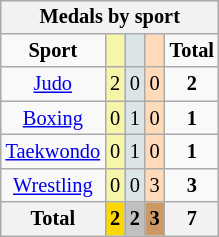<table class=wikitable style="font-size:85%; float:right">
<tr bgcolor=efefef>
<th colspan=7><strong>Medals by sport</strong></th>
</tr>
<tr align=center>
<td><strong>Sport</strong></td>
<td bgcolor=f7f6a8></td>
<td bgcolor=dce5e5></td>
<td bgcolor=ffdab9></td>
<td><strong>Total</strong></td>
</tr>
<tr align=center>
<td><a href='#'>Judo</a></td>
<td style="background:#F7F6A8;">2</td>
<td style="background:#DCE5E5;">0</td>
<td style="background:#FFDAB9;">0</td>
<td><strong>2</strong></td>
</tr>
<tr align=center>
<td><a href='#'>Boxing</a></td>
<td style="background:#F7F6A8;">0</td>
<td style="background:#DCE5E5;">1</td>
<td style="background:#FFDAB9;">0</td>
<td><strong>1</strong></td>
</tr>
<tr align=center>
<td><a href='#'>Taekwondo</a></td>
<td style="background:#F7F6A8;">0</td>
<td style="background:#DCE5E5;">1</td>
<td style="background:#FFDAB9;">0</td>
<td><strong>1</strong></td>
</tr>
<tr align=center>
<td><a href='#'>Wrestling</a></td>
<td style="background:#F7F6A8;">0</td>
<td style="background:#DCE5E5;">0</td>
<td style="background:#FFDAB9;">3</td>
<td><strong>3</strong></td>
</tr>
<tr align=center>
<th>Total</th>
<th style="background:gold">2</th>
<th style="background:silver">2</th>
<th style="background:#c96">3</th>
<th>7</th>
</tr>
</table>
